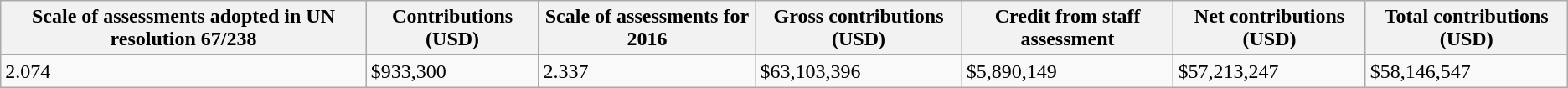<table class="wikitable">
<tr>
<th>Scale of assessments adopted in UN resolution 67/238</th>
<th>Contributions (USD)</th>
<th>Scale of assessments for 2016</th>
<th>Gross contributions (USD)</th>
<th>Credit from staff assessment</th>
<th>Net contributions (USD)</th>
<th>Total contributions (USD)</th>
</tr>
<tr>
<td>2.074</td>
<td>$933,300</td>
<td>2.337</td>
<td>$63,103,396</td>
<td>$5,890,149</td>
<td>$57,213,247</td>
<td>$58,146,547</td>
</tr>
</table>
